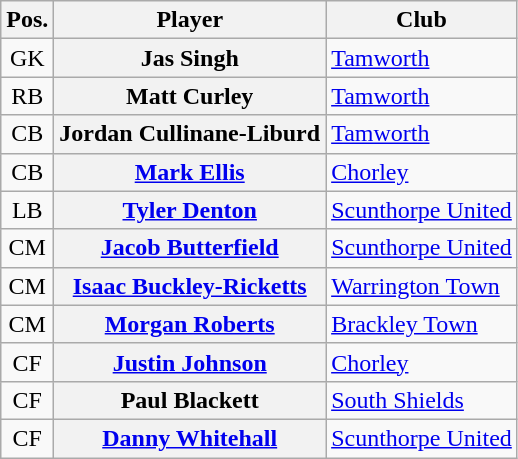<table class="wikitable plainrowheaders" style="text-align: left">
<tr>
<th scope="col">Pos.</th>
<th scope="col">Player</th>
<th scope="col">Club</th>
</tr>
<tr>
<td style="text-align:center">GK</td>
<th scope="row"> Jas Singh</th>
<td><a href='#'>Tamworth</a></td>
</tr>
<tr>
<td style="text-align:center">RB</td>
<th scope="row"> Matt Curley</th>
<td><a href='#'>Tamworth</a></td>
</tr>
<tr>
<td style="text-align:center">CB</td>
<th scope="row"> Jordan Cullinane-Liburd</th>
<td><a href='#'>Tamworth</a></td>
</tr>
<tr>
<td style="text-align:center">CB</td>
<th scope="row"> <a href='#'>Mark Ellis</a></th>
<td><a href='#'>Chorley</a></td>
</tr>
<tr>
<td style="text-align:center">LB</td>
<th scope="row"> <a href='#'>Tyler Denton</a></th>
<td><a href='#'>Scunthorpe United</a></td>
</tr>
<tr>
<td style="text-align:center">CM</td>
<th scope="row"> <a href='#'>Jacob Butterfield</a></th>
<td><a href='#'>Scunthorpe United</a></td>
</tr>
<tr>
<td style="text-align:center">CM</td>
<th scope="row"> <a href='#'>Isaac Buckley-Ricketts</a></th>
<td><a href='#'>Warrington Town</a></td>
</tr>
<tr>
<td style="text-align:center">CM</td>
<th scope="row"> <a href='#'>Morgan Roberts</a></th>
<td><a href='#'>Brackley Town</a></td>
</tr>
<tr>
<td style="text-align:center">CF</td>
<th scope="row"> <a href='#'>Justin Johnson</a></th>
<td><a href='#'>Chorley</a></td>
</tr>
<tr>
<td style="text-align:center">CF</td>
<th scope="row"> Paul Blackett</th>
<td><a href='#'>South Shields</a></td>
</tr>
<tr>
<td style="text-align:center">CF</td>
<th scope="row"> <a href='#'>Danny Whitehall</a></th>
<td><a href='#'>Scunthorpe United</a></td>
</tr>
</table>
